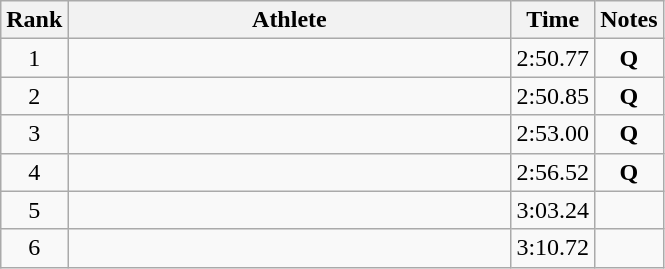<table class=wikitable>
<tr>
<th>Rank</th>
<th style=width:18em>Athlete</th>
<th>Time</th>
<th>Notes</th>
</tr>
<tr align=center>
<td>1</td>
<td align=left></td>
<td>2:50.77</td>
<td><strong>Q</strong></td>
</tr>
<tr align=center>
<td>2</td>
<td align=left></td>
<td>2:50.85</td>
<td><strong>Q</strong></td>
</tr>
<tr align=center>
<td>3</td>
<td align=left></td>
<td>2:53.00</td>
<td><strong>Q</strong></td>
</tr>
<tr align=center>
<td>4</td>
<td align=left></td>
<td>2:56.52</td>
<td><strong>Q</strong></td>
</tr>
<tr align=center>
<td>5</td>
<td align=left></td>
<td>3:03.24</td>
<td></td>
</tr>
<tr align=center>
<td>6</td>
<td align=left></td>
<td>3:10.72</td>
<td></td>
</tr>
</table>
